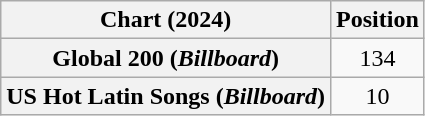<table class="wikitable sortable plainrowheaders" style="text-align:center">
<tr>
<th scope="col">Chart (2024)</th>
<th scope="col">Position</th>
</tr>
<tr>
<th scope="row">Global 200 (<em>Billboard</em>)</th>
<td>134</td>
</tr>
<tr>
<th scope="row">US Hot Latin Songs (<em>Billboard</em>)</th>
<td>10</td>
</tr>
</table>
